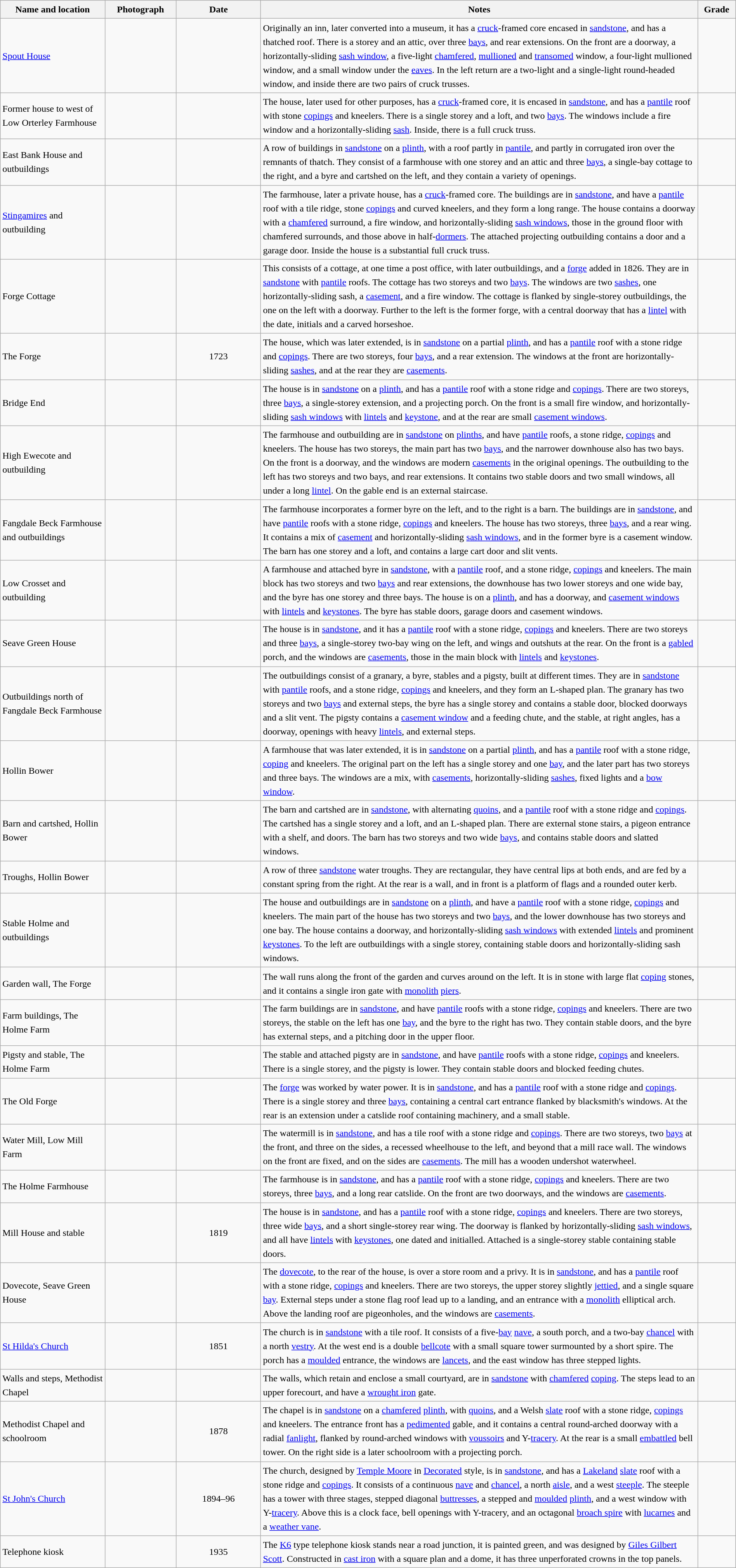<table class="wikitable sortable plainrowheaders" style="width:100%; border:0px; text-align:left; line-height:150%">
<tr>
<th scope="col"  style="width:150px">Name and location</th>
<th scope="col"  style="width:100px" class="unsortable">Photograph</th>
<th scope="col"  style="width:120px">Date</th>
<th scope="col"  style="width:650px" class="unsortable">Notes</th>
<th scope="col"  style="width:50px">Grade</th>
</tr>
<tr>
<td><a href='#'>Spout House</a><br><small></small></td>
<td></td>
<td align="center"></td>
<td>Originally an inn, later converted into a museum, it has a <a href='#'>cruck</a>-framed core encased in <a href='#'>sandstone</a>, and has a thatched roof.  There is a storey and an attic, over three <a href='#'>bays</a>, and rear extensions.  On the front are a doorway, a horizontally-sliding <a href='#'>sash window</a>, a five-light <a href='#'>chamfered</a>, <a href='#'>mullioned</a> and <a href='#'>transomed</a> window, a four-light mullioned window, and a small window under the <a href='#'>eaves</a>.  In the left return are a two-light and a single-light round-headed window, and inside there are two pairs of cruck trusses.</td>
<td align="center" ></td>
</tr>
<tr>
<td>Former house to west of Low Orterley Farmhouse<br><small></small></td>
<td></td>
<td align="center"></td>
<td>The house, later used for other purposes, has a <a href='#'>cruck</a>-framed core, it is encased in <a href='#'>sandstone</a>, and has a <a href='#'>pantile</a> roof with stone <a href='#'>copings</a> and kneelers.  There is a single storey and a loft, and two <a href='#'>bays</a>.  The windows include a fire window and a horizontally-sliding <a href='#'>sash</a>. Inside, there is a full cruck truss.</td>
<td align="center" ></td>
</tr>
<tr>
<td>East Bank House and outbuildings<br><small></small></td>
<td></td>
<td align="center"></td>
<td>A row of buildings in <a href='#'>sandstone</a> on a <a href='#'>plinth</a>, with a roof partly in <a href='#'>pantile</a>, and partly in corrugated iron over the remnants of thatch.  They consist of a farmhouse with one storey and an attic and three <a href='#'>bays</a>, a single-bay cottage to the right, and a byre and cartshed on the left, and they contain a variety of openings.</td>
<td align="center" ></td>
</tr>
<tr>
<td><a href='#'>Stingamires</a> and outbuilding<br><small></small></td>
<td></td>
<td align="center"></td>
<td>The farmhouse, later a private house, has a <a href='#'>cruck</a>-framed core.  The buildings are in <a href='#'>sandstone</a>, and have a <a href='#'>pantile</a> roof with a tile ridge, stone <a href='#'>copings</a> and curved kneelers, and they form a long range.  The house contains a doorway with a <a href='#'>chamfered</a> surround, a fire window, and horizontally-sliding <a href='#'>sash windows</a>, those in the ground floor with chamfered surrounds, and those above in half-<a href='#'>dormers</a>.  The attached projecting outbuilding contains a door and a garage door.  Inside the house is a substantial full cruck truss.</td>
<td align="center" ></td>
</tr>
<tr>
<td>Forge Cottage<br><small></small></td>
<td></td>
<td align="center"></td>
<td>This consists of a cottage, at one time a post office, with later outbuildings, and a <a href='#'>forge</a> added in 1826.  They are in <a href='#'>sandstone</a> with <a href='#'>pantile</a> roofs.  The cottage has two storeys and two <a href='#'>bays</a>.  The windows are two <a href='#'>sashes</a>, one horizontally-sliding sash, a <a href='#'>casement</a>, and a fire window.  The cottage is flanked by single-storey outbuildings, the one on the left with a doorway.  Further to the left is the former forge, with a central doorway that has a <a href='#'>lintel</a> with the date, initials and a carved horseshoe.</td>
<td align="center" ></td>
</tr>
<tr>
<td>The Forge<br><small></small></td>
<td></td>
<td align="center">1723</td>
<td>The house, which was later extended, is in <a href='#'>sandstone</a> on a partial <a href='#'>plinth</a>, and has a <a href='#'>pantile</a> roof with a stone ridge and <a href='#'>copings</a>. There are two storeys, four <a href='#'>bays</a>, and a rear extension.  The windows at the front are horizontally-sliding <a href='#'>sashes</a>, and at the rear they are <a href='#'>casements</a>.</td>
<td align="center" ></td>
</tr>
<tr>
<td>Bridge End<br><small></small></td>
<td></td>
<td align="center"></td>
<td>The house is in <a href='#'>sandstone</a> on a <a href='#'>plinth</a>, and has a <a href='#'>pantile</a> roof with a stone ridge and <a href='#'>copings</a>. There are two storeys, three <a href='#'>bays</a>, a single-storey extension, and a projecting porch.  On the front is a small fire window, and horizontally-sliding <a href='#'>sash windows</a> with <a href='#'>lintels</a> and <a href='#'>keystone</a>, and at the rear are small <a href='#'>casement windows</a>.</td>
<td align="center" ></td>
</tr>
<tr>
<td>High Ewecote and outbuilding<br><small></small></td>
<td></td>
<td align="center"></td>
<td>The farmhouse and outbuilding are in <a href='#'>sandstone</a> on <a href='#'>plinths</a>, and have <a href='#'>pantile</a> roofs, a stone ridge, <a href='#'>copings</a> and kneelers.  The house has two storeys, the main part has two <a href='#'>bays</a>, and the narrower downhouse also has two bays.  On the front is a doorway, and the windows are modern <a href='#'>casements</a> in the original openings.  The outbuilding to the left has two storeys and two bays, and rear extensions.  It contains two stable doors and two small windows, all under a long <a href='#'>lintel</a>.  On the gable end is an external staircase.</td>
<td align="center" ></td>
</tr>
<tr>
<td>Fangdale Beck Farmhouse and outbuildings<br><small></small></td>
<td></td>
<td align="center"></td>
<td>The farmhouse incorporates a former byre on the left, and to the right is a barn.  The buildings are in <a href='#'>sandstone</a>, and have <a href='#'>pantile</a> roofs with a stone ridge, <a href='#'>copings</a> and kneelers.  The house has two storeys, three <a href='#'>bays</a>, and a rear wing.  It contains a mix of <a href='#'>casement</a> and horizontally-sliding <a href='#'>sash windows</a>, and in the former byre is a casement window.  The barn has one storey and a loft, and contains a large cart door and slit vents.</td>
<td align="center" ></td>
</tr>
<tr>
<td>Low Crosset and outbuilding<br><small></small></td>
<td></td>
<td align="center"></td>
<td>A farmhouse and attached byre in <a href='#'>sandstone</a>, with a <a href='#'>pantile</a> roof, and a stone ridge, <a href='#'>copings</a> and kneelers.  The main block has two storeys and two <a href='#'>bays</a> and rear extensions, the  downhouse has two lower storeys and one wide bay, and the byre has one storey and three bays.  The house is on a <a href='#'>plinth</a>, and has a doorway, and <a href='#'>casement windows</a> with <a href='#'>lintels</a> and <a href='#'>keystones</a>.  The byre has stable doors, garage doors and casement windows.</td>
<td align="center" ></td>
</tr>
<tr>
<td>Seave Green House<br><small></small></td>
<td></td>
<td align="center"></td>
<td>The house is in <a href='#'>sandstone</a>, and it has a <a href='#'>pantile</a> roof with a stone ridge, <a href='#'>copings</a> and kneelers.  There are two storeys and three <a href='#'>bays</a>, a single-storey two-bay wing on the left, and wings and outshuts at the rear.  On the front is a <a href='#'>gabled</a> porch, and the windows are <a href='#'>casements</a>, those in the main block with <a href='#'>lintels</a> and <a href='#'>keystones</a>.</td>
<td align="center" ></td>
</tr>
<tr>
<td>Outbuildings north of Fangdale Beck Farmhouse<br><small></small></td>
<td></td>
<td align="center"></td>
<td>The outbuildings consist of a granary, a byre, stables and a pigsty, built at different times.  They are in <a href='#'>sandstone</a> with <a href='#'>pantile</a> roofs, and a stone ridge, <a href='#'>copings</a> and kneelers, and they form an L-shaped plan.  The granary has two storeys and two <a href='#'>bays</a> and external steps, the byre has a single storey and contains a stable door, blocked doorways and a slit vent.  The pigsty contains a <a href='#'>casement window</a> and a feeding chute, and the stable, at right angles, has a doorway, openings with heavy <a href='#'>lintels</a>, and external steps.</td>
<td align="center" ></td>
</tr>
<tr>
<td>Hollin Bower<br><small></small></td>
<td></td>
<td align="center"></td>
<td>A farmhouse that was later extended, it is in <a href='#'>sandstone</a> on a partial <a href='#'>plinth</a>, and has a <a href='#'>pantile</a> roof with a stone ridge, <a href='#'>coping</a> and kneelers.  The original part on the left has a single storey and one <a href='#'>bay</a>, and the later part has two storeys and three bays.  The windows are a mix, with <a href='#'>casements</a>, horizontally-sliding <a href='#'>sashes</a>, fixed lights and a <a href='#'>bow window</a>.</td>
<td align="center" ></td>
</tr>
<tr>
<td>Barn and cartshed, Hollin Bower<br><small></small></td>
<td></td>
<td align="center"></td>
<td>The barn and cartshed are in <a href='#'>sandstone</a>, with alternating <a href='#'>quoins</a>, and a <a href='#'>pantile</a> roof with a stone ridge and <a href='#'>copings</a>.  The cartshed has a single storey and a loft, and an L-shaped plan.  There are external stone stairs, a pigeon entrance with a shelf, and doors.  The barn has two storeys and two wide <a href='#'>bays</a>, and contains stable doors and slatted windows.</td>
<td align="center" ></td>
</tr>
<tr>
<td>Troughs, Hollin Bower<br><small></small></td>
<td></td>
<td align="center"></td>
<td>A row of three <a href='#'>sandstone</a> water troughs.  They are rectangular, they have central lips at both ends, and are fed by a constant spring from the right.  At the rear is a wall, and in front is a platform of flags and a rounded outer kerb.</td>
<td align="center" ></td>
</tr>
<tr>
<td>Stable Holme and outbuildings<br><small></small></td>
<td></td>
<td align="center"></td>
<td>The house and outbuildings are in <a href='#'>sandstone</a> on a <a href='#'>plinth</a>, and have a <a href='#'>pantile</a> roof with a stone ridge, <a href='#'>copings</a> and kneelers.  The main part of the house has two storeys and two <a href='#'>bays</a>, and the lower downhouse has two storeys and one bay.  The house contains a doorway, and horizontally-sliding <a href='#'>sash windows</a> with extended <a href='#'>lintels</a> and prominent <a href='#'>keystones</a>.  To the left are outbuildings with a single storey, containing stable doors and horizontally-sliding sash windows.</td>
<td align="center" ></td>
</tr>
<tr>
<td>Garden wall, The Forge<br><small></small></td>
<td></td>
<td align="center"></td>
<td>The wall runs along the front of the garden and curves around on the left.  It is in stone with large flat <a href='#'>coping</a> stones, and it contains a single iron gate with <a href='#'>monolith</a> <a href='#'>piers</a>.</td>
<td align="center" ></td>
</tr>
<tr>
<td>Farm buildings, The Holme Farm<br><small></small></td>
<td></td>
<td align="center"></td>
<td>The farm buildings are in <a href='#'>sandstone</a>, and have <a href='#'>pantile</a> roofs with a stone ridge, <a href='#'>copings</a> and kneelers.  There are two storeys, the stable on the left has one <a href='#'>bay</a>, and the byre to the right has two.  They contain stable doors, and the byre has external steps, and a pitching door in the upper floor.</td>
<td align="center" ></td>
</tr>
<tr>
<td>Pigsty and stable, The Holme Farm<br><small></small></td>
<td></td>
<td align="center"></td>
<td>The stable and attached pigsty are in <a href='#'>sandstone</a>, and have <a href='#'>pantile</a> roofs with a stone ridge, <a href='#'>copings</a> and kneelers.  There is a single storey, and the pigsty is lower.  They contain stable doors and blocked feeding chutes.</td>
<td align="center" ></td>
</tr>
<tr>
<td>The Old Forge<br><small></small></td>
<td></td>
<td align="center"></td>
<td>The <a href='#'>forge</a> was worked by water power.  It is in <a href='#'>sandstone</a>, and has a <a href='#'>pantile</a> roof with a stone ridge and <a href='#'>copings</a>.  There is a single storey and three <a href='#'>bays</a>, containing a central cart entrance flanked by blacksmith's windows.  At the rear is an extension under a catslide roof containing machinery, and a small stable.</td>
<td align="center" ></td>
</tr>
<tr>
<td>Water Mill, Low Mill Farm<br><small></small></td>
<td></td>
<td align="center"></td>
<td>The watermill is in <a href='#'>sandstone</a>, and has a tile roof with a stone ridge and <a href='#'>copings</a>.  There are two storeys, two <a href='#'>bays</a> at the front, and three on the sides, a recessed wheelhouse to the left, and beyond that a mill race wall.  The windows on the front are fixed, and on the sides are <a href='#'>casements</a>.  The mill has a wooden undershot waterwheel.</td>
<td align="center" ></td>
</tr>
<tr>
<td>The Holme Farmhouse<br><small></small></td>
<td></td>
<td align="center"></td>
<td>The farmhouse is in <a href='#'>sandstone</a>, and has a <a href='#'>pantile</a> roof with a stone ridge, <a href='#'>copings</a> and kneelers.  There are two storeys, three <a href='#'>bays</a>, and a long rear catslide.  On the front are two doorways, and the windows are <a href='#'>casements</a>.</td>
<td align="center" ></td>
</tr>
<tr>
<td>Mill House and stable<br><small></small></td>
<td></td>
<td align="center">1819</td>
<td>The house is in <a href='#'>sandstone</a>, and has a <a href='#'>pantile</a> roof with a stone ridge, <a href='#'>copings</a> and kneelers.  There are two storeys, three wide <a href='#'>bays</a>, and a short single-storey rear wing.  The doorway is flanked by horizontally-sliding <a href='#'>sash windows</a>, and all have <a href='#'>lintels</a> with <a href='#'>keystones</a>, one dated and initialled.  Attached is a single-storey stable containing stable doors.</td>
<td align="center" ></td>
</tr>
<tr>
<td>Dovecote, Seave Green House<br><small></small></td>
<td></td>
<td align="center"></td>
<td>The <a href='#'>dovecote</a>, to the rear of the house, is over a store room and a privy.  It is in <a href='#'>sandstone</a>, and has a <a href='#'>pantile</a> roof with a stone ridge, <a href='#'>copings</a> and kneelers.  There are two storeys, the upper storey slightly <a href='#'>jettied</a>, and a single square <a href='#'>bay</a>.  External steps under a stone flag roof lead up to a landing, and an entrance with a <a href='#'>monolith</a> elliptical arch.  Above the landing roof are pigeonholes, and the windows are <a href='#'>casements</a>.</td>
<td align="center" ></td>
</tr>
<tr>
<td><a href='#'>St Hilda's Church</a><br><small></small></td>
<td></td>
<td align="center">1851</td>
<td>The church is in <a href='#'>sandstone</a> with a tile roof.  It consists of a five-<a href='#'>bay</a> <a href='#'>nave</a>, a south porch, and a two-bay <a href='#'>chancel</a> with a north <a href='#'>vestry</a>.  At the west end is a double <a href='#'>bellcote</a> with a small square tower surmounted by a short spire.  The porch has a <a href='#'>moulded</a> entrance, the windows are <a href='#'>lancets</a>, and the east window has three stepped lights.</td>
<td align="center" ></td>
</tr>
<tr>
<td>Walls and steps, Methodist Chapel<br><small></small></td>
<td></td>
<td align="center"></td>
<td>The walls, which retain and enclose a small courtyard, are in <a href='#'>sandstone</a> with <a href='#'>chamfered</a> <a href='#'>coping</a>.  The steps lead to an upper forecourt, and have a <a href='#'>wrought iron</a> gate.</td>
<td align="center" ></td>
</tr>
<tr>
<td>Methodist Chapel and schoolroom<br><small></small></td>
<td></td>
<td align="center">1878</td>
<td>The chapel is in <a href='#'>sandstone</a> on a <a href='#'>chamfered</a> <a href='#'>plinth</a>, with <a href='#'>quoins</a>, and a Welsh <a href='#'>slate</a> roof with a stone ridge, <a href='#'>copings</a> and kneelers. The entrance front has a <a href='#'>pedimented</a> gable, and it contains a central round-arched doorway with a radial <a href='#'>fanlight</a>, flanked by round-arched windows with <a href='#'>voussoirs</a> and Y-<a href='#'>tracery</a>.  At the rear is a small <a href='#'>embattled</a> bell tower.  On the right side is a later schoolroom with a projecting porch.</td>
<td align="center" ></td>
</tr>
<tr>
<td><a href='#'>St John's Church</a><br><small></small></td>
<td></td>
<td align="center">1894–96</td>
<td>The church, designed by <a href='#'>Temple Moore</a> in <a href='#'>Decorated</a> style, is in <a href='#'>sandstone</a>, and has a <a href='#'>Lakeland</a> <a href='#'>slate</a> roof with a stone ridge and <a href='#'>copings</a>.  It consists of a continuous <a href='#'>nave</a> and <a href='#'>chancel</a>, a north <a href='#'>aisle</a>, and a west <a href='#'>steeple</a>.  The steeple has a tower with three stages, stepped diagonal <a href='#'>buttresses</a>, a stepped and <a href='#'>moulded</a> <a href='#'>plinth</a>, and a west window with Y-<a href='#'>tracery</a>.  Above this is a clock face, bell openings with Y-tracery, and an octagonal <a href='#'>broach spire</a> with <a href='#'>lucarnes</a> and a <a href='#'>weather vane</a>.</td>
<td align="center" ></td>
</tr>
<tr>
<td>Telephone kiosk<br><small></small></td>
<td></td>
<td align="center">1935</td>
<td>The <a href='#'>K6</a> type telephone kiosk stands near a road junction, it is painted green, and was designed by <a href='#'>Giles Gilbert Scott</a>.  Constructed in <a href='#'>cast iron</a> with a square plan and a dome, it has three unperforated crowns in the top panels.</td>
<td align="center" ></td>
</tr>
<tr>
</tr>
</table>
